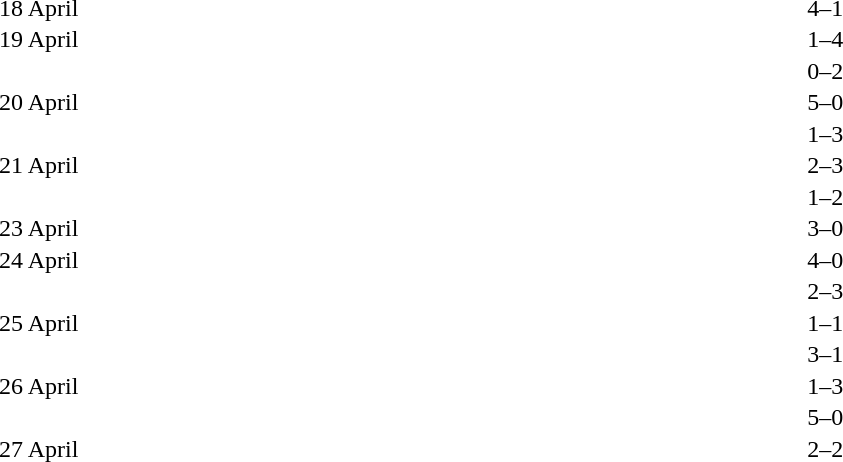<table cellspacing=1 width=70%>
<tr>
<th width=25%></th>
<th width=30%></th>
<th width=15%></th>
<th width=30%></th>
</tr>
<tr>
<td>18 April</td>
<td align=right></td>
<td align=center>4–1</td>
<td></td>
</tr>
<tr>
<td>19 April</td>
<td align=right></td>
<td align=center>1–4</td>
<td></td>
</tr>
<tr>
<td></td>
<td align=right></td>
<td align=center>0–2</td>
<td></td>
</tr>
<tr>
<td>20 April</td>
<td align=right></td>
<td align=center>5–0</td>
<td></td>
</tr>
<tr>
<td></td>
<td align=right></td>
<td align=center>1–3</td>
<td></td>
</tr>
<tr>
<td>21 April</td>
<td align=right></td>
<td align=center>2–3</td>
<td></td>
</tr>
<tr>
<td></td>
<td align=right></td>
<td align=center>1–2</td>
<td></td>
</tr>
<tr>
<td>23 April</td>
<td align=right></td>
<td align=center>3–0</td>
<td></td>
</tr>
<tr>
<td>24 April</td>
<td align=right></td>
<td align=center>4–0</td>
<td></td>
</tr>
<tr>
<td></td>
<td align=right></td>
<td align=center>2–3</td>
<td></td>
</tr>
<tr>
<td>25 April</td>
<td align=right></td>
<td align=center>1–1</td>
<td></td>
</tr>
<tr>
<td></td>
<td align=right></td>
<td align=center>3–1</td>
<td></td>
</tr>
<tr>
<td>26 April</td>
<td align=right></td>
<td align=center>1–3</td>
<td></td>
</tr>
<tr>
<td></td>
<td align=right></td>
<td align=center>5–0</td>
<td></td>
</tr>
<tr>
<td>27 April</td>
<td align=right></td>
<td align=center>2–2</td>
<td></td>
</tr>
</table>
